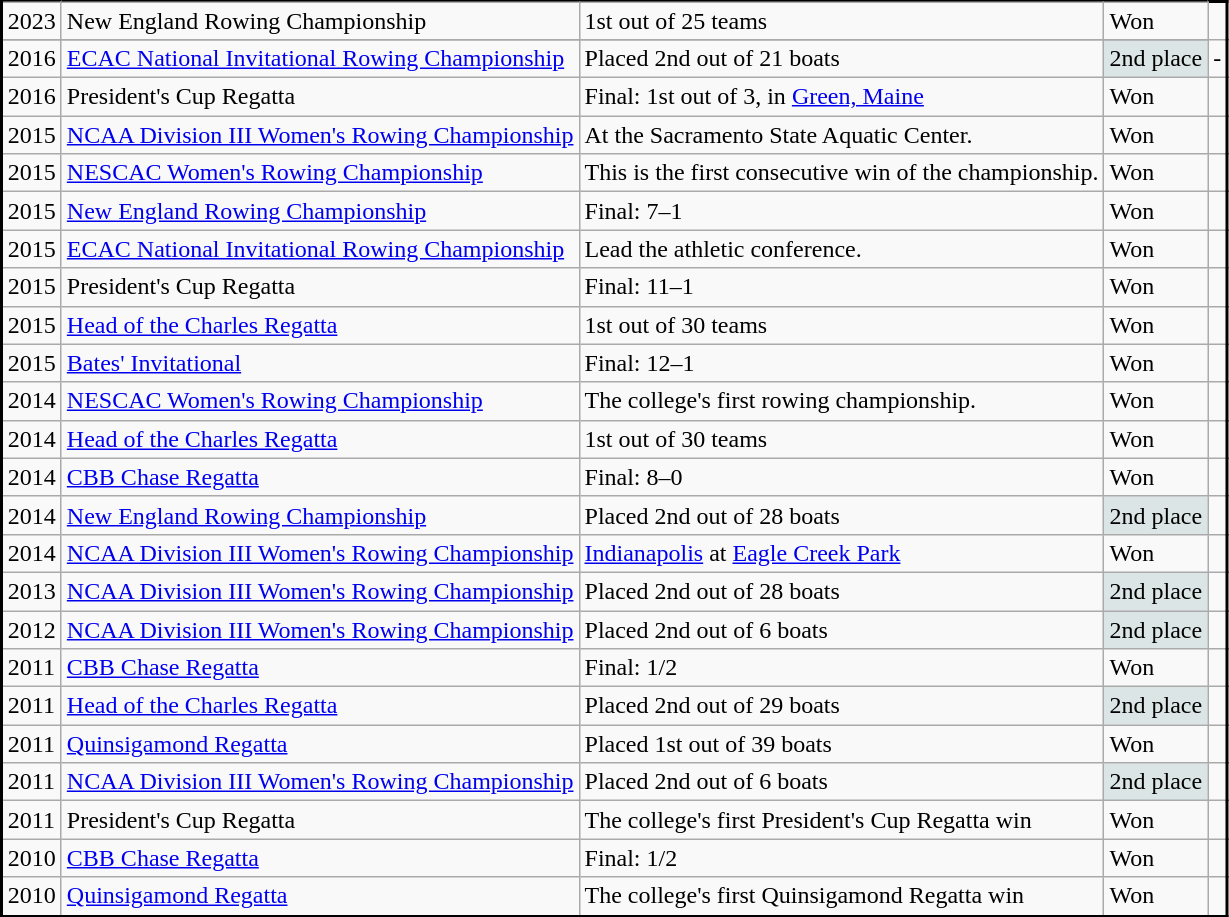<table class="wikitable sortable" style="margin:0.5em 1em 0.5em 0; border:2px #000000 solid; border-collapse:collapse;" style="text-align:center">
<tr>
</tr>
<tr>
<td>2023</td>
<td>New England Rowing Championship</td>
<td>1st out of 25 teams</td>
<td>Won</td>
</tr>
<tr ->
</tr>
<tr>
<td>2016</td>
<td><a href='#'>ECAC National Invitational Rowing Championship</a></td>
<td>Placed 2nd out of 21 boats</td>
<td align="center" bgcolor="#DCE5E5">2nd place</td>
<td>-</td>
</tr>
<tr>
<td>2016</td>
<td>President's Cup Regatta</td>
<td>Final: 1st out of 3, in <a href='#'>Green, Maine</a></td>
<td>Won</td>
<td></td>
</tr>
<tr>
<td>2015</td>
<td><a href='#'>NCAA Division III Women's Rowing Championship</a></td>
<td>At the Sacramento State Aquatic Center.</td>
<td>Won</td>
<td></td>
</tr>
<tr>
<td>2015</td>
<td><a href='#'>NESCAC Women's Rowing Championship</a></td>
<td>This is the first consecutive win of the championship.</td>
<td>Won</td>
<td></td>
</tr>
<tr>
<td>2015</td>
<td><a href='#'>New England Rowing Championship</a></td>
<td>Final: 7–1</td>
<td>Won</td>
<td></td>
</tr>
<tr>
<td>2015</td>
<td><a href='#'>ECAC National Invitational Rowing Championship</a></td>
<td>Lead the athletic conference.</td>
<td>Won</td>
<td></td>
</tr>
<tr>
<td>2015</td>
<td>President's Cup Regatta</td>
<td>Final: 11–1</td>
<td>Won</td>
<td></td>
</tr>
<tr>
<td>2015</td>
<td><a href='#'>Head of the Charles Regatta</a></td>
<td>1st out of 30 teams</td>
<td>Won</td>
<td></td>
</tr>
<tr>
<td>2015</td>
<td><a href='#'>Bates' Invitational</a></td>
<td>Final: 12–1</td>
<td>Won</td>
<td></td>
</tr>
<tr>
<td>2014</td>
<td><a href='#'>NESCAC Women's Rowing Championship</a></td>
<td>The college's first rowing championship.</td>
<td>Won</td>
<td></td>
</tr>
<tr>
<td>2014</td>
<td><a href='#'>Head of the Charles Regatta</a></td>
<td>1st out of 30 teams</td>
<td>Won</td>
<td></td>
</tr>
<tr>
<td>2014</td>
<td><a href='#'>CBB Chase Regatta</a></td>
<td>Final: 8–0</td>
<td>Won</td>
<td></td>
</tr>
<tr>
<td>2014</td>
<td><a href='#'>New England Rowing Championship</a></td>
<td>Placed 2nd out of 28 boats</td>
<td align="center" bgcolor="#DCE5E5">2nd place</td>
<td></td>
</tr>
<tr>
<td>2014</td>
<td><a href='#'>NCAA Division III Women's Rowing Championship</a></td>
<td><a href='#'>Indianapolis</a> at <a href='#'>Eagle Creek Park</a></td>
<td>Won</td>
<td></td>
</tr>
<tr>
<td>2013</td>
<td><a href='#'>NCAA Division III Women's Rowing Championship</a></td>
<td>Placed 2nd out of 28 boats</td>
<td align="center" bgcolor="#DCE5E5">2nd place</td>
<td></td>
</tr>
<tr>
<td>2012</td>
<td><a href='#'>NCAA Division III Women's Rowing Championship</a></td>
<td>Placed 2nd out of 6 boats</td>
<td align="center" bgcolor="#DCE5E5">2nd place</td>
<td></td>
</tr>
<tr>
<td>2011</td>
<td><a href='#'>CBB Chase Regatta</a></td>
<td>Final: 1/2</td>
<td>Won</td>
<td></td>
</tr>
<tr>
<td>2011</td>
<td><a href='#'>Head of the Charles Regatta</a></td>
<td>Placed 2nd out of 29 boats</td>
<td align="center" bgcolor="#DCE5E5">2nd place</td>
<td></td>
</tr>
<tr>
<td>2011</td>
<td><a href='#'>Quinsigamond Regatta</a></td>
<td>Placed 1st out of 39 boats</td>
<td>Won</td>
<td></td>
</tr>
<tr>
<td>2011</td>
<td><a href='#'>NCAA Division III Women's Rowing Championship</a></td>
<td>Placed 2nd out of 6 boats</td>
<td align="center" bgcolor="#DCE5E5">2nd place</td>
<td></td>
</tr>
<tr>
<td>2011</td>
<td>President's Cup Regatta</td>
<td>The college's first President's Cup Regatta win</td>
<td>Won</td>
<td></td>
</tr>
<tr>
<td>2010</td>
<td><a href='#'>CBB Chase Regatta</a></td>
<td>Final: 1/2</td>
<td>Won</td>
<td></td>
</tr>
<tr>
<td>2010</td>
<td><a href='#'>Quinsigamond Regatta</a></td>
<td>The college's first Quinsigamond Regatta win</td>
<td>Won</td>
<td></td>
</tr>
</table>
